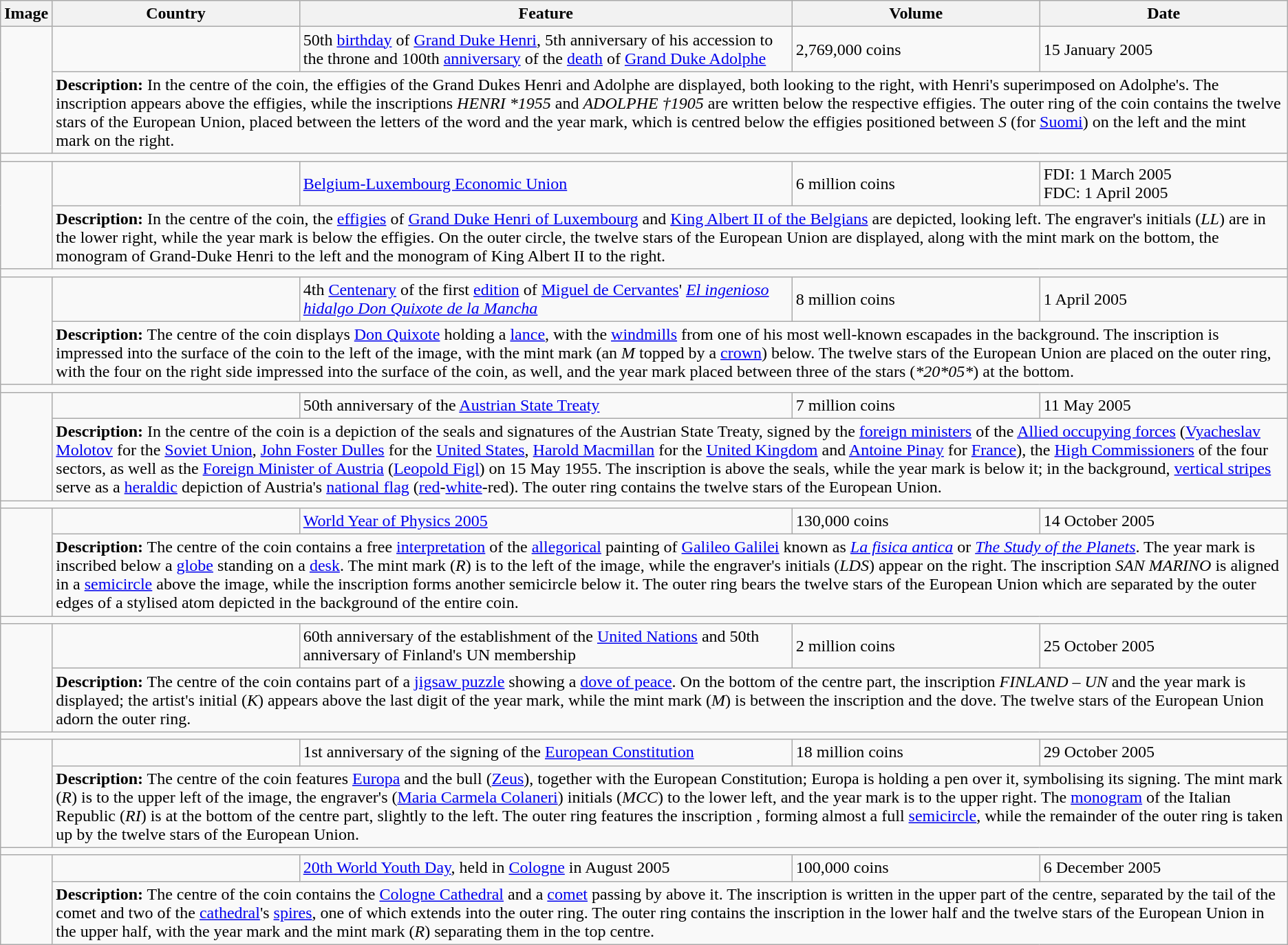<table class="wikitable">
<tr>
<th>Image</th>
<th>Country</th>
<th>Feature</th>
<th>Volume</th>
<th>Date</th>
</tr>
<tr>
<td style="width:160px;" rowspan="2"></td>
<td style="width:20%;"></td>
<td style="width:40%;">50th <a href='#'>birthday</a> of <a href='#'>Grand Duke Henri</a>, 5th anniversary of his accession to the throne and 100th <a href='#'>anniversary</a> of the <a href='#'>death</a> of <a href='#'>Grand Duke Adolphe</a></td>
<td style="width:20%;">2,769,000 coins</td>
<td style="width:20%;">15 January 2005</td>
</tr>
<tr>
<td colspan="5"><strong>Description:</strong> In the centre of the coin, the effigies of the Grand Dukes Henri and Adolphe are displayed, both looking to the right, with Henri's superimposed on Adolphe's. The inscription  appears above the effigies, while the inscriptions <em>HENRI *1955</em> and <em>ADOLPHE †1905</em> are written below the respective effigies. The outer ring of the coin contains the twelve stars of the European Union, placed between the letters of the word  and the year mark, which is centred below the effigies positioned between <em>S</em> (for <a href='#'>Suomi</a>) on the left and the mint mark on the right.</td>
</tr>
<tr>
<td colspan="5"></td>
</tr>
<tr>
<td style="width:160px;" rowspan="2"></td>
<td style="width:20%;"></td>
<td style="width:40%;"><a href='#'>Belgium-Luxembourg Economic Union</a></td>
<td style="width:20%;">6 million coins</td>
<td style="width:20%;">FDI: 1 March 2005<br>FDC: 1 April 2005</td>
</tr>
<tr>
<td colspan="5"><strong>Description:</strong> In the centre of the coin, the <a href='#'>effigies</a> of <a href='#'>Grand Duke Henri of Luxembourg</a> and <a href='#'>King Albert II of the Belgians</a> are depicted, looking left. The engraver's initials (<em>LL</em>) are in the lower right, while the year mark is below the effigies. On the outer circle, the twelve stars of the European Union are displayed, along with the mint mark on the bottom, the monogram of Grand-Duke Henri to the left and the monogram of King Albert II to the right.</td>
</tr>
<tr>
<td colspan="5"></td>
</tr>
<tr>
<td style="width:160px;" rowspan="2"></td>
<td style="width:20%;"></td>
<td style="width:40%;">4th <a href='#'>Centenary</a> of the first <a href='#'>edition</a> of <a href='#'>Miguel de Cervantes</a>' <a href='#'><em>El ingenioso hidalgo Don Quixote de la Mancha</em></a></td>
<td style="width:20%;">8 million coins</td>
<td style="width:20%;">1 April 2005</td>
</tr>
<tr>
<td colspan="5"><strong>Description:</strong> The centre of the coin displays <a href='#'>Don Quixote</a> holding a <a href='#'>lance</a>, with the <a href='#'>windmills</a> from one of his most well-known escapades in the background. The inscription  is impressed into the surface of the coin to the left of the image, with the mint mark (an <em>M</em> topped by a <a href='#'>crown</a>) below. The twelve stars of the European Union are placed on the outer ring, with the four on the right side impressed into the surface of the coin, as well, and the year mark placed between three of the stars (<em>*20*05*</em>) at the bottom.</td>
</tr>
<tr>
<td colspan="5"></td>
</tr>
<tr>
<td style="width:160px;" rowspan="2"></td>
<td style="width:20%;"></td>
<td style="width:40%;">50th anniversary of the <a href='#'>Austrian State Treaty</a></td>
<td style="width:20%;">7 million coins</td>
<td style="width:20%;">11 May 2005</td>
</tr>
<tr>
<td colspan="5"><strong>Description:</strong> In the centre of the coin is a depiction of the seals and signatures of the Austrian State Treaty, signed by the <a href='#'>foreign ministers</a> of the <a href='#'>Allied occupying forces</a> (<a href='#'>Vyacheslav Molotov</a> for the <a href='#'>Soviet Union</a>, <a href='#'>John Foster Dulles</a> for the <a href='#'>United States</a>, <a href='#'>Harold Macmillan</a> for the <a href='#'>United Kingdom</a> and <a href='#'>Antoine Pinay</a> for <a href='#'>France</a>), the <a href='#'>High Commissioners</a> of the four sectors, as well as the <a href='#'>Foreign Minister of Austria</a> (<a href='#'>Leopold Figl</a>) on 15 May 1955. The inscription  is above the seals, while the year mark is below it; in the background, <a href='#'>vertical stripes</a> serve as a <a href='#'>heraldic</a> depiction of Austria's <a href='#'>national flag</a> (<a href='#'>red</a>-<a href='#'>white</a>-red). The outer ring contains the twelve stars of the European Union.</td>
</tr>
<tr>
<td colspan="5"></td>
</tr>
<tr>
<td style="width:160px;" rowspan="2"></td>
<td style="width:20%;"></td>
<td style="width:40%;"><a href='#'>World Year of Physics 2005</a></td>
<td style="width:20%;">130,000 coins</td>
<td style="width:20%;">14 October 2005</td>
</tr>
<tr>
<td colspan="5"><strong>Description:</strong> The centre of the coin contains a free <a href='#'>interpretation</a> of the <a href='#'>allegorical</a> painting of <a href='#'>Galileo Galilei</a> known as <em><a href='#'>La fisica antica</a></em> or <em><a href='#'>The Study of the Planets</a></em>. The year mark is inscribed below a <a href='#'>globe</a> standing on a <a href='#'>desk</a>. The mint mark (<em>R</em>) is to the left of the image, while the engraver's initials (<em>LDS</em>) appear on the right. The inscription <em>SAN MARINO</em> is aligned in a <a href='#'>semicircle</a> above the image, while the inscription  forms another semicircle below it. The outer ring bears the twelve stars of the European Union which are separated by the outer edges of a stylised atom depicted in the background of the entire coin.</td>
</tr>
<tr>
<td colspan="5"></td>
</tr>
<tr>
<td style="width:160px;" rowspan="2"></td>
<td style="width:20%;"></td>
<td style="width:40%;">60th anniversary of the establishment of the <a href='#'>United Nations</a> and 50th anniversary of Finland's UN membership</td>
<td style="width:20%;">2 million coins</td>
<td style="width:20%;">25 October 2005</td>
</tr>
<tr>
<td colspan="5"><strong>Description:</strong> The centre of the coin contains part of a <a href='#'>jigsaw puzzle</a> showing a <a href='#'>dove of peace</a>. On the bottom of the centre part, the inscription <em>FINLAND – UN</em> and the year mark is displayed; the artist's initial (<em>K</em>) appears above the last digit of the year mark, while the mint mark (<em>M</em>) is between the inscription and the dove. The twelve stars of the European Union adorn the outer ring.</td>
</tr>
<tr>
<td colspan="5"></td>
</tr>
<tr>
<td style="width:160px;" rowspan="2"></td>
<td style="width:20%;"></td>
<td style="width:40%;">1st anniversary of the signing of the <a href='#'>European Constitution</a></td>
<td style="width:20%;">18 million coins</td>
<td style="width:20%;">29 October 2005</td>
</tr>
<tr>
<td colspan="5"><strong>Description:</strong> The centre of the coin features <a href='#'>Europa</a> and the bull (<a href='#'>Zeus</a>), together with the European Constitution; Europa is holding a pen over it, symbolising its signing. The mint mark (<em>R</em>) is to the upper left of the image, the engraver's (<a href='#'>Maria Carmela Colaneri</a>) initials (<em>MCC</em>) to the lower left, and the year mark is to the upper right. The <a href='#'>monogram</a> of the Italian Republic (<em>RI</em>) is at the bottom of the centre part, slightly to the left. The outer ring features the inscription , forming almost a full <a href='#'>semicircle</a>, while the remainder of the outer ring is taken up by the twelve stars of the European Union.</td>
</tr>
<tr>
<td colspan="5"></td>
</tr>
<tr>
<td style="width:160px;" rowspan="2"></td>
<td style="width:20%;"></td>
<td style="width:40%;"><a href='#'>20th World Youth Day</a>, held in <a href='#'>Cologne</a> in August 2005</td>
<td style="width:20%;">100,000 coins</td>
<td style="width:20%;">6 December 2005</td>
</tr>
<tr>
<td colspan="5"><strong>Description:</strong> The centre of the coin contains the <a href='#'>Cologne Cathedral</a> and a <a href='#'>comet</a> passing by above it. The inscription  is written in the upper part of the centre, separated by the tail of the comet and two of the <a href='#'>cathedral</a>'s <a href='#'>spires</a>, one of which extends into the outer ring. The outer ring contains the inscription  in the lower half and the twelve stars of the European Union in the upper half, with the year mark and the mint mark (<em>R</em>) separating them in the top centre.</td>
</tr>
</table>
